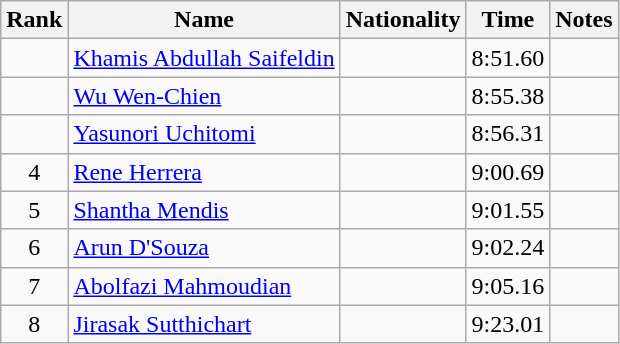<table class="wikitable sortable" style="text-align:center">
<tr>
<th>Rank</th>
<th>Name</th>
<th>Nationality</th>
<th>Time</th>
<th>Notes</th>
</tr>
<tr>
<td></td>
<td align=left><a href='#'>Khamis Abdullah Saifeldin</a></td>
<td align=left></td>
<td>8:51.60</td>
<td></td>
</tr>
<tr>
<td></td>
<td align=left><a href='#'>Wu Wen-Chien</a></td>
<td align=left></td>
<td>8:55.38</td>
<td></td>
</tr>
<tr>
<td></td>
<td align=left><a href='#'>Yasunori Uchitomi</a></td>
<td align=left></td>
<td>8:56.31</td>
<td></td>
</tr>
<tr>
<td>4</td>
<td align=left><a href='#'>Rene Herrera</a></td>
<td align=left></td>
<td>9:00.69</td>
<td></td>
</tr>
<tr>
<td>5</td>
<td align=left><a href='#'>Shantha Mendis</a></td>
<td align=left></td>
<td>9:01.55</td>
<td></td>
</tr>
<tr>
<td>6</td>
<td align=left><a href='#'>Arun D'Souza</a></td>
<td align=left></td>
<td>9:02.24</td>
<td></td>
</tr>
<tr>
<td>7</td>
<td align=left><a href='#'>Abolfazi Mahmoudian</a></td>
<td align=left></td>
<td>9:05.16</td>
<td></td>
</tr>
<tr>
<td>8</td>
<td align=left><a href='#'>Jirasak Sutthichart</a></td>
<td align=left></td>
<td>9:23.01</td>
<td></td>
</tr>
</table>
